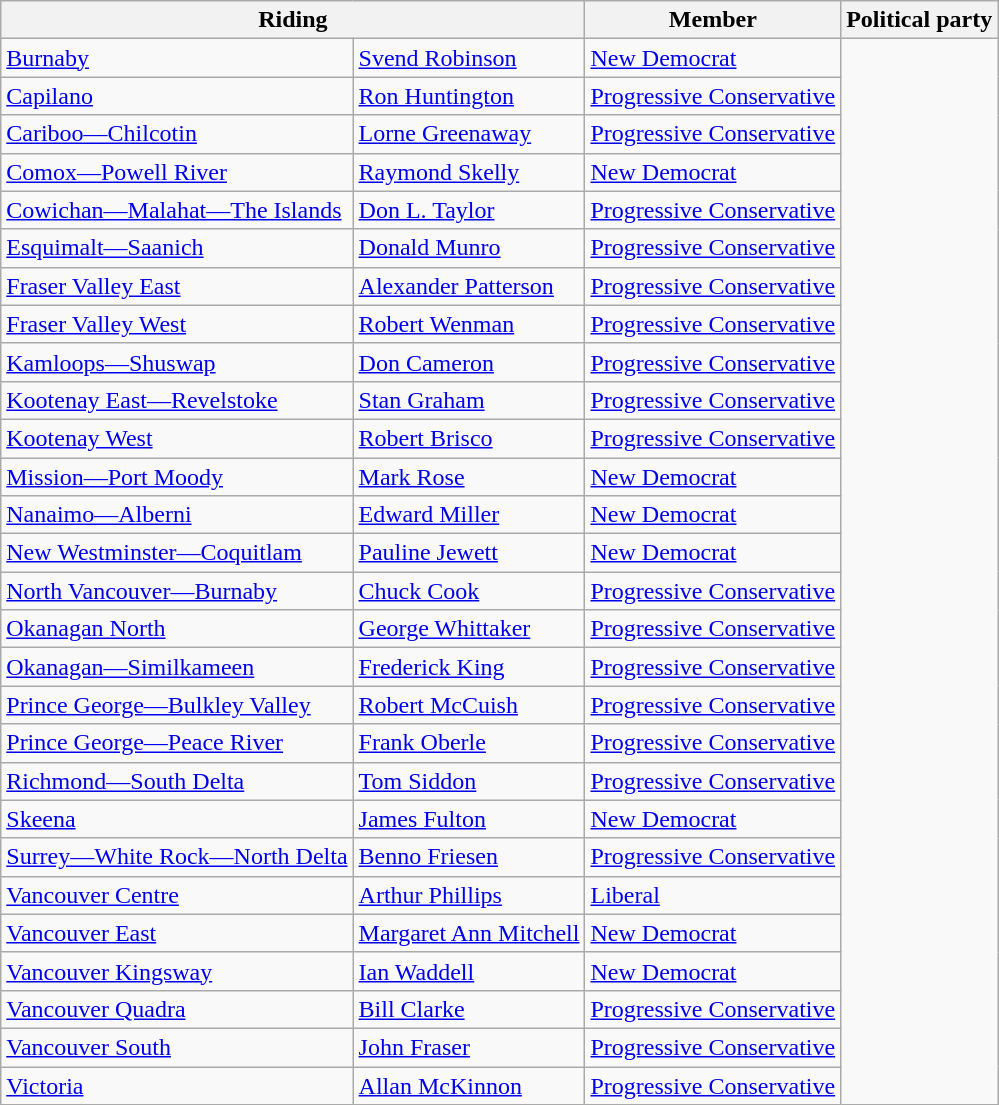<table class="wikitable">
<tr>
<th colspan="2">Riding</th>
<th>Member</th>
<th>Political party</th>
</tr>
<tr>
<td><a href='#'>Burnaby</a></td>
<td><a href='#'>Svend Robinson</a></td>
<td><a href='#'>New Democrat</a></td>
</tr>
<tr>
<td><a href='#'>Capilano</a></td>
<td><a href='#'>Ron Huntington</a></td>
<td><a href='#'>Progressive Conservative</a></td>
</tr>
<tr>
<td><a href='#'>Cariboo—Chilcotin</a></td>
<td><a href='#'>Lorne Greenaway</a></td>
<td><a href='#'>Progressive Conservative</a></td>
</tr>
<tr>
<td><a href='#'>Comox—Powell River</a></td>
<td><a href='#'>Raymond Skelly</a></td>
<td><a href='#'>New Democrat</a></td>
</tr>
<tr>
<td><a href='#'>Cowichan—Malahat—The Islands</a></td>
<td><a href='#'>Don L. Taylor</a></td>
<td><a href='#'>Progressive Conservative</a></td>
</tr>
<tr>
<td><a href='#'>Esquimalt—Saanich</a></td>
<td><a href='#'>Donald Munro</a></td>
<td><a href='#'>Progressive Conservative</a></td>
</tr>
<tr>
<td><a href='#'>Fraser Valley East</a></td>
<td><a href='#'>Alexander Patterson</a></td>
<td><a href='#'>Progressive Conservative</a></td>
</tr>
<tr>
<td><a href='#'>Fraser Valley West</a></td>
<td><a href='#'>Robert Wenman</a></td>
<td><a href='#'>Progressive Conservative</a></td>
</tr>
<tr>
<td><a href='#'>Kamloops—Shuswap</a></td>
<td><a href='#'>Don Cameron</a></td>
<td><a href='#'>Progressive Conservative</a></td>
</tr>
<tr>
<td><a href='#'>Kootenay East—Revelstoke</a></td>
<td><a href='#'>Stan Graham</a></td>
<td><a href='#'>Progressive Conservative</a></td>
</tr>
<tr>
<td><a href='#'>Kootenay West</a></td>
<td><a href='#'>Robert Brisco</a></td>
<td><a href='#'>Progressive Conservative</a></td>
</tr>
<tr>
<td><a href='#'>Mission—Port Moody</a></td>
<td><a href='#'>Mark Rose</a></td>
<td><a href='#'>New Democrat</a></td>
</tr>
<tr>
<td><a href='#'>Nanaimo—Alberni</a></td>
<td><a href='#'>Edward Miller</a></td>
<td><a href='#'>New Democrat</a></td>
</tr>
<tr>
<td><a href='#'>New Westminster—Coquitlam</a></td>
<td><a href='#'>Pauline Jewett</a></td>
<td><a href='#'>New Democrat</a></td>
</tr>
<tr>
<td><a href='#'>North Vancouver—Burnaby</a></td>
<td><a href='#'>Chuck Cook</a></td>
<td><a href='#'>Progressive Conservative</a></td>
</tr>
<tr>
<td><a href='#'>Okanagan North</a></td>
<td><a href='#'>George Whittaker</a></td>
<td><a href='#'>Progressive Conservative</a></td>
</tr>
<tr>
<td><a href='#'>Okanagan—Similkameen</a></td>
<td><a href='#'>Frederick King</a></td>
<td><a href='#'>Progressive Conservative</a></td>
</tr>
<tr>
<td><a href='#'>Prince George—Bulkley Valley</a></td>
<td><a href='#'>Robert McCuish</a></td>
<td><a href='#'>Progressive Conservative</a></td>
</tr>
<tr>
<td><a href='#'>Prince George—Peace River</a></td>
<td><a href='#'>Frank Oberle</a></td>
<td><a href='#'>Progressive Conservative</a></td>
</tr>
<tr>
<td><a href='#'>Richmond—South Delta</a></td>
<td><a href='#'>Tom Siddon</a></td>
<td><a href='#'>Progressive Conservative</a></td>
</tr>
<tr>
<td><a href='#'>Skeena</a></td>
<td><a href='#'>James Fulton</a></td>
<td><a href='#'>New Democrat</a></td>
</tr>
<tr>
<td><a href='#'>Surrey—White Rock—North Delta</a></td>
<td><a href='#'>Benno Friesen</a></td>
<td><a href='#'>Progressive Conservative</a></td>
</tr>
<tr>
<td><a href='#'>Vancouver Centre</a></td>
<td><a href='#'>Arthur Phillips</a></td>
<td><a href='#'>Liberal</a></td>
</tr>
<tr>
<td><a href='#'>Vancouver East</a></td>
<td><a href='#'>Margaret Ann Mitchell</a></td>
<td><a href='#'>New Democrat</a></td>
</tr>
<tr>
<td><a href='#'>Vancouver Kingsway</a></td>
<td><a href='#'>Ian Waddell</a></td>
<td><a href='#'>New Democrat</a></td>
</tr>
<tr>
<td><a href='#'>Vancouver Quadra</a></td>
<td><a href='#'>Bill Clarke</a></td>
<td><a href='#'>Progressive Conservative</a></td>
</tr>
<tr>
<td><a href='#'>Vancouver South</a></td>
<td><a href='#'>John Fraser</a></td>
<td><a href='#'>Progressive Conservative</a></td>
</tr>
<tr>
<td><a href='#'>Victoria</a></td>
<td><a href='#'>Allan McKinnon</a></td>
<td><a href='#'>Progressive Conservative</a></td>
</tr>
</table>
